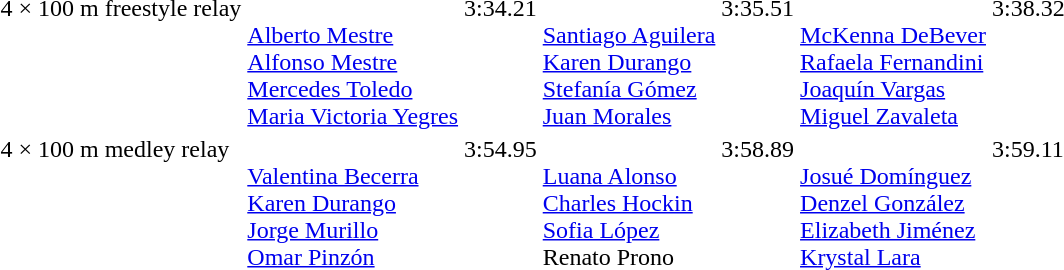<table>
<tr>
</tr>
<tr valign="top">
<td>4 × 100 m freestyle relay<br></td>
<td><br><a href='#'>Alberto Mestre</a><br><a href='#'>Alfonso Mestre</a><br><a href='#'>Mercedes Toledo</a><br><a href='#'>Maria Victoria Yegres</a></td>
<td>3:34.21</td>
<td><br><a href='#'>Santiago Aguilera</a><br><a href='#'>Karen Durango</a><br><a href='#'>Stefanía Gómez</a><br><a href='#'>Juan Morales</a></td>
<td>3:35.51</td>
<td><br><a href='#'>McKenna DeBever</a><br><a href='#'>Rafaela Fernandini</a><br><a href='#'>Joaquín Vargas</a><br><a href='#'>Miguel Zavaleta</a></td>
<td>3:38.32</td>
</tr>
<tr valign="top">
<td>4 × 100 m medley relay<br></td>
<td><br><a href='#'>Valentina Becerra</a><br><a href='#'>Karen Durango</a><br><a href='#'>Jorge Murillo</a><br><a href='#'>Omar Pinzón</a></td>
<td>3:54.95</td>
<td><br><a href='#'>Luana Alonso</a><br><a href='#'>Charles Hockin</a><br><a href='#'>Sofia López</a><br>Renato Prono</td>
<td>3:58.89</td>
<td><br><a href='#'>Josué Domínguez</a><br><a href='#'>Denzel González</a><br><a href='#'>Elizabeth Jiménez</a><br><a href='#'>Krystal Lara</a></td>
<td>3:59.11</td>
</tr>
</table>
